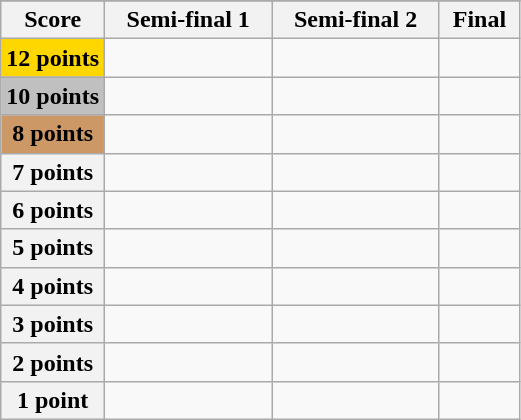<table class="wikitable">
<tr>
</tr>
<tr>
<th scope="col" width="20%">Score</th>
<th scope="col">Semi-final 1</th>
<th scope="col">Semi-final 2</th>
<th scope="col">Final</th>
</tr>
<tr>
<th scope="row" style="background:gold">12 points</th>
<td></td>
<td></td>
<td></td>
</tr>
<tr>
<th scope="row" style="background:silver">10 points</th>
<td></td>
<td></td>
<td></td>
</tr>
<tr>
<th scope="row" style="background:#CC9966">8 points</th>
<td></td>
<td></td>
<td></td>
</tr>
<tr>
<th scope="row">7 points</th>
<td></td>
<td></td>
<td></td>
</tr>
<tr>
<th scope="row">6 points</th>
<td></td>
<td></td>
<td></td>
</tr>
<tr>
<th scope="row">5 points</th>
<td></td>
<td></td>
<td></td>
</tr>
<tr>
<th scope="row">4 points</th>
<td></td>
<td></td>
<td></td>
</tr>
<tr>
<th scope="row">3 points</th>
<td></td>
<td></td>
<td></td>
</tr>
<tr>
<th scope="row">2 points</th>
<td></td>
<td></td>
<td></td>
</tr>
<tr>
<th scope="row">1 point</th>
<td></td>
<td></td>
<td></td>
</tr>
</table>
